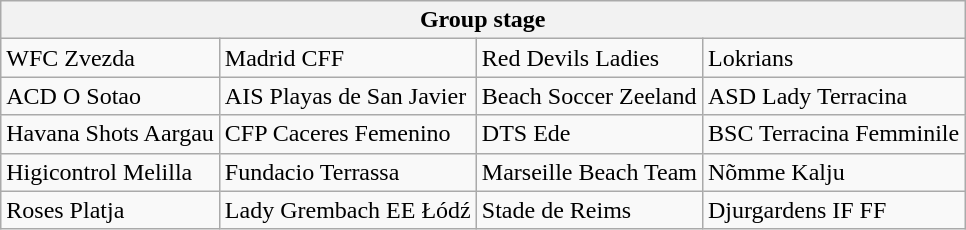<table class="wikitable">
<tr>
<th colspan=4>Group stage</th>
</tr>
<tr>
<td> WFC Zvezda </td>
<td> Madrid CFF</td>
<td> Red Devils Ladies</td>
<td> Lokrians</td>
</tr>
<tr>
<td> ACD O Sotao </td>
<td> AIS Playas de San Javier</td>
<td> Beach Soccer Zeeland</td>
<td> ASD Lady Terracina</td>
</tr>
<tr>
<td> Havana Shots Aargau</td>
<td> CFP Caceres Femenino</td>
<td> DTS Ede</td>
<td> BSC Terracina Femminile</td>
</tr>
<tr>
<td> Higicontrol Melilla</td>
<td> Fundacio Terrassa</td>
<td> Marseille Beach Team</td>
<td> Nõmme Kalju</td>
</tr>
<tr>
<td> Roses Platja</td>
<td> Lady Grembach EE Łódź</td>
<td> Stade de Reims</td>
<td> Djurgardens IF FF</td>
</tr>
</table>
